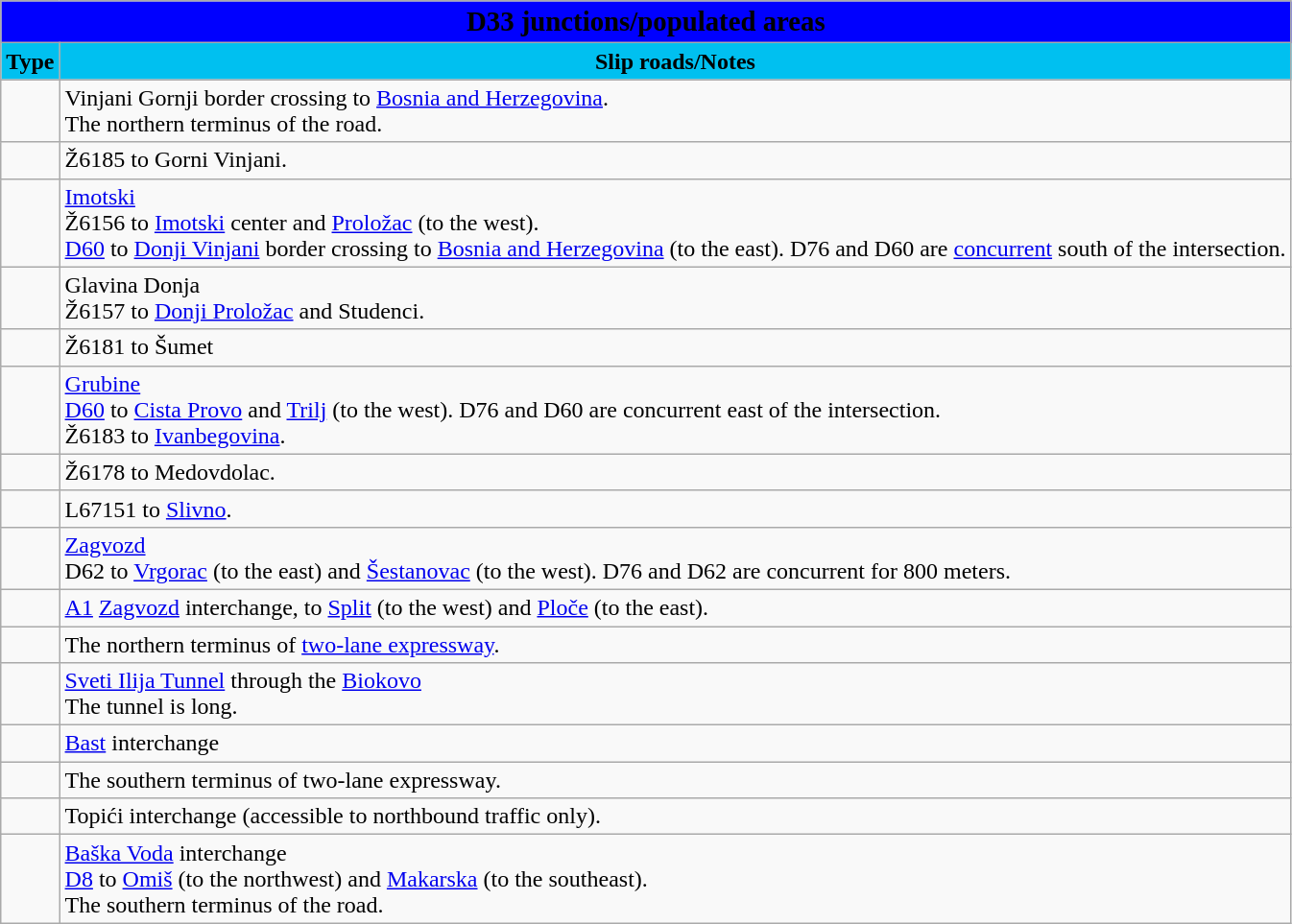<table class="wikitable">
<tr>
<td colspan=2 bgcolor=blue align=center style=margin-top:15><span><big><strong>D33 junctions/populated areas</strong></big></span></td>
</tr>
<tr>
<td align=center bgcolor=00c0f0><strong>Type</strong></td>
<td align=center bgcolor=00c0f0><strong>Slip roads/Notes</strong></td>
</tr>
<tr>
<td></td>
<td>Vinjani Gornji border crossing to <a href='#'>Bosnia and Herzegovina</a>.<br>The northern terminus of the road.</td>
</tr>
<tr>
<td></td>
<td>Ž6185 to Gorni Vinjani.</td>
</tr>
<tr>
<td></td>
<td><a href='#'>Imotski</a><br>Ž6156 to <a href='#'>Imotski</a> center and <a href='#'>Proložac</a> (to the west).<br> <a href='#'>D60</a> to <a href='#'>Donji Vinjani</a> border crossing to <a href='#'>Bosnia and Herzegovina</a> (to the east). D76 and D60 are <a href='#'>concurrent</a> south of the intersection.</td>
</tr>
<tr>
<td></td>
<td>Glavina Donja<br>Ž6157 to <a href='#'>Donji Proložac</a> and Studenci.</td>
</tr>
<tr>
<td></td>
<td>Ž6181 to Šumet</td>
</tr>
<tr>
<td></td>
<td><a href='#'>Grubine</a><br> <a href='#'>D60</a> to <a href='#'>Cista Provo</a> and <a href='#'>Trilj</a> (to the west). D76 and D60 are concurrent east of the intersection.<br>Ž6183 to <a href='#'>Ivanbegovina</a>.</td>
</tr>
<tr>
<td></td>
<td>Ž6178 to Medovdolac.</td>
</tr>
<tr>
<td></td>
<td>L67151 to <a href='#'>Slivno</a>.</td>
</tr>
<tr>
<td></td>
<td><a href='#'>Zagvozd</a><br> D62 to <a href='#'>Vrgorac</a> (to the east) and <a href='#'>Šestanovac</a> (to the west). D76 and D62 are concurrent for 800 meters.</td>
</tr>
<tr>
<td></td>
<td> <a href='#'>A1</a> <a href='#'>Zagvozd</a> interchange, to <a href='#'>Split</a> (to the west) and <a href='#'>Ploče</a> (to the east).</td>
</tr>
<tr>
<td></td>
<td>The northern terminus of <a href='#'>two-lane expressway</a>.</td>
</tr>
<tr>
<td></td>
<td><a href='#'>Sveti Ilija Tunnel</a> through the <a href='#'>Biokovo</a><br>The tunnel is  long.</td>
</tr>
<tr>
<td></td>
<td><a href='#'>Bast</a> interchange</td>
</tr>
<tr>
<td></td>
<td>The southern terminus of two-lane expressway.</td>
</tr>
<tr>
<td></td>
<td>Topići interchange (accessible to northbound traffic only).</td>
</tr>
<tr>
<td></td>
<td><a href='#'>Baška Voda</a> interchange<br> <a href='#'>D8</a> to <a href='#'>Omiš</a> (to the northwest) and <a href='#'>Makarska</a> (to the southeast).<br>The southern terminus of the road.</td>
</tr>
</table>
